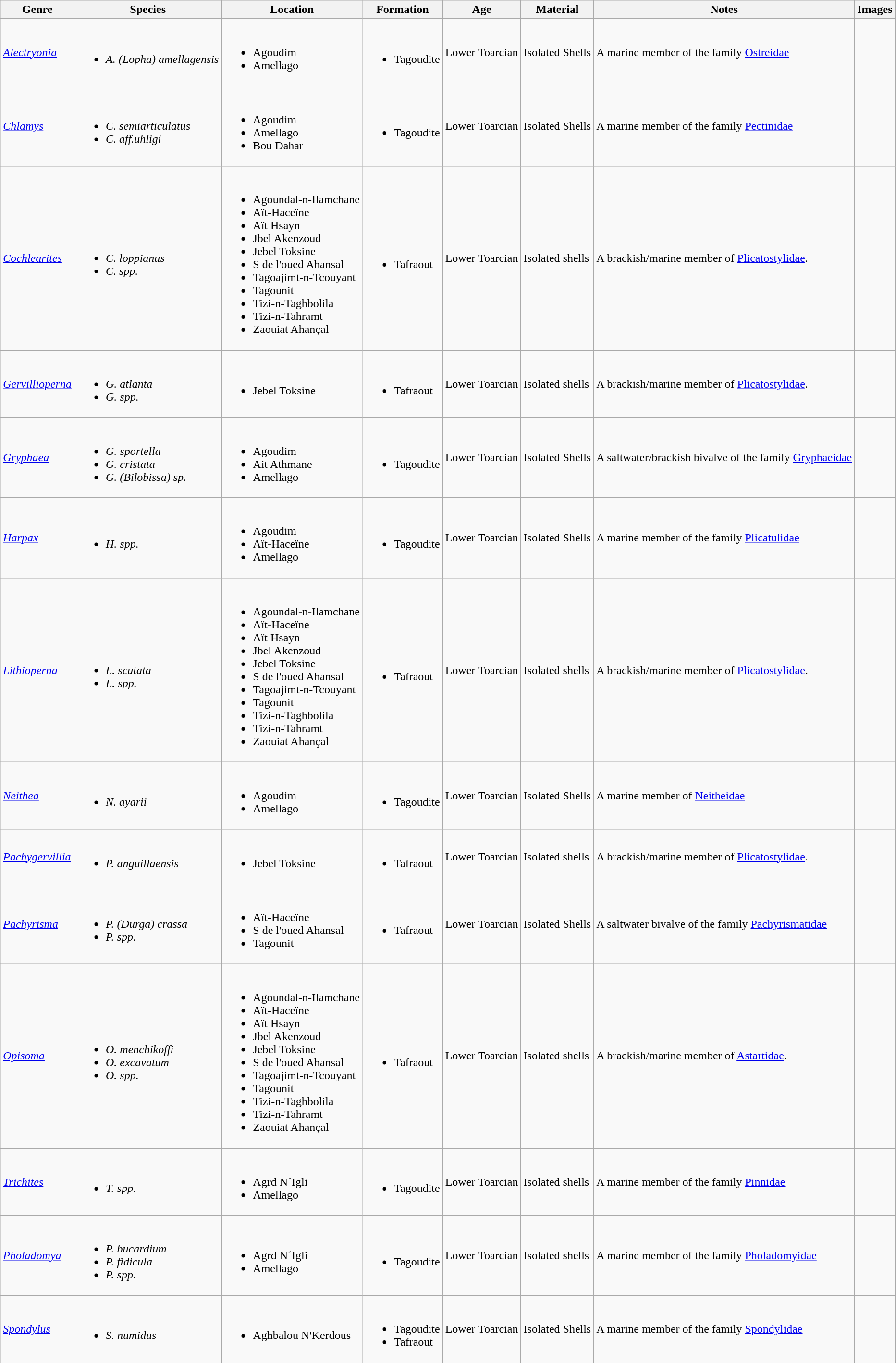<table class="wikitable">
<tr>
<th>Genre</th>
<th>Species</th>
<th>Location</th>
<th>Formation</th>
<th>Age</th>
<th>Material</th>
<th>Notes</th>
<th>Images</th>
</tr>
<tr>
<td><em><a href='#'>Alectryonia</a></em></td>
<td><br><ul><li><em>A. (Lopha) amellagensis</em></li></ul></td>
<td><br><ul><li>Agoudim</li><li>Amellago</li></ul></td>
<td><br><ul><li>Tagoudite</li></ul></td>
<td>Lower Toarcian</td>
<td>Isolated Shells</td>
<td>A marine member of the family <a href='#'>Ostreidae</a></td>
<td></td>
</tr>
<tr>
<td><a href='#'><em>Chlamys</em></a><em></em></td>
<td><br><ul><li><em>C. semiarticulatus</em></li><li><em>C. aff.uhligi</em></li></ul></td>
<td><br><ul><li>Agoudim</li><li>Amellago</li><li>Bou Dahar</li></ul></td>
<td><br><ul><li>Tagoudite</li></ul></td>
<td>Lower Toarcian</td>
<td>Isolated Shells</td>
<td>A marine member of the family <a href='#'>Pectinidae</a></td>
<td></td>
</tr>
<tr>
<td><em><a href='#'>Cochlearites</a></em></td>
<td><br><ul><li><em>C. loppianus</em></li><li><em>C. spp.</em></li></ul></td>
<td><br><ul><li>Agoundal-n-Ilamchane</li><li>Aït-Haceïne</li><li>Aït Hsayn</li><li>Jbel Akenzoud</li><li>Jebel Toksine</li><li>S de l'oued Ahansal</li><li>Tagoajimt-n-Tcouyant</li><li>Tagounit</li><li>Tizi-n-Taghbolila</li><li>Tizi-n-Tahramt</li><li>Zaouiat Ahançal</li></ul></td>
<td><br><ul><li>Tafraout</li></ul></td>
<td>Lower Toarcian</td>
<td>Isolated shells</td>
<td>A brackish/marine member of <a href='#'>Plicatostylidae</a>.</td>
<td></td>
</tr>
<tr>
<td><em><a href='#'>Gervillioperna</a></em></td>
<td><br><ul><li><em>G. atlanta</em></li><li><em>G. spp.</em></li></ul></td>
<td><br><ul><li>Jebel Toksine</li></ul></td>
<td><br><ul><li>Tafraout</li></ul></td>
<td>Lower Toarcian</td>
<td>Isolated shells</td>
<td>A brackish/marine member of <a href='#'>Plicatostylidae</a>.</td>
<td></td>
</tr>
<tr>
<td><em><a href='#'>Gryphaea</a></em></td>
<td><br><ul><li><em>G. sportella</em></li><li><em>G. cristata</em></li><li><em>G. (Bilobissa) sp.</em></li></ul></td>
<td><br><ul><li>Agoudim</li><li>Ait Athmane</li><li>Amellago</li></ul></td>
<td><br><ul><li>Tagoudite</li></ul></td>
<td>Lower Toarcian</td>
<td>Isolated Shells</td>
<td>A saltwater/brackish bivalve of the family <a href='#'>Gryphaeidae</a></td>
<td></td>
</tr>
<tr>
<td><a href='#'><em>Harpax</em></a><em></em></td>
<td><br><ul><li><em>H. spp.</em></li></ul></td>
<td><br><ul><li>Agoudim</li><li>Aït-Haceïne</li><li>Amellago</li></ul></td>
<td><br><ul><li>Tagoudite</li></ul></td>
<td>Lower Toarcian</td>
<td>Isolated Shells</td>
<td>A marine member of the family <a href='#'>Plicatulidae</a></td>
<td></td>
</tr>
<tr>
<td><em><a href='#'>Lithioperna</a></em></td>
<td><br><ul><li><em>L. scutata</em></li><li><em>L. spp.</em></li></ul></td>
<td><br><ul><li>Agoundal-n-Ilamchane</li><li>Aït-Haceïne</li><li>Aït Hsayn</li><li>Jbel Akenzoud</li><li>Jebel Toksine</li><li>S de l'oued Ahansal</li><li>Tagoajimt-n-Tcouyant</li><li>Tagounit</li><li>Tizi-n-Taghbolila</li><li>Tizi-n-Tahramt</li><li>Zaouiat Ahançal</li></ul></td>
<td><br><ul><li>Tafraout</li></ul></td>
<td>Lower Toarcian</td>
<td>Isolated shells</td>
<td>A brackish/marine member of <a href='#'>Plicatostylidae</a>.</td>
<td></td>
</tr>
<tr>
<td><em><a href='#'>Neithea</a></em></td>
<td><br><ul><li><em>N. ayarii</em></li></ul></td>
<td><br><ul><li>Agoudim</li><li>Amellago</li></ul></td>
<td><br><ul><li>Tagoudite</li></ul></td>
<td>Lower Toarcian</td>
<td>Isolated Shells</td>
<td>A marine member of <a href='#'>Neitheidae</a></td>
<td></td>
</tr>
<tr>
<td><em><a href='#'>Pachygervillia</a></em></td>
<td><br><ul><li><em>P. anguillaensis</em></li></ul></td>
<td><br><ul><li>Jebel Toksine</li></ul></td>
<td><br><ul><li>Tafraout</li></ul></td>
<td>Lower Toarcian</td>
<td>Isolated shells</td>
<td>A brackish/marine member of <a href='#'>Plicatostylidae</a>.</td>
<td></td>
</tr>
<tr>
<td><em><a href='#'>Pachyrisma</a></em></td>
<td><br><ul><li><em>P. (Durga) crassa</em></li><li><em>P. spp.</em></li></ul></td>
<td><br><ul><li>Aït-Haceïne</li><li>S de l'oued Ahansal</li><li>Tagounit</li></ul></td>
<td><br><ul><li>Tafraout</li></ul></td>
<td>Lower Toarcian</td>
<td>Isolated Shells</td>
<td>A saltwater bivalve of the family <a href='#'>Pachyrismatidae</a></td>
<td></td>
</tr>
<tr>
<td><em><a href='#'>Opisoma</a></em></td>
<td><br><ul><li><em>O. menchikoffi</em></li><li><em>O. excavatum</em></li><li><em>O. spp.</em></li></ul></td>
<td><br><ul><li>Agoundal-n-Ilamchane</li><li>Aït-Haceïne</li><li>Aït Hsayn</li><li>Jbel Akenzoud</li><li>Jebel Toksine</li><li>S de l'oued Ahansal</li><li>Tagoajimt-n-Tcouyant</li><li>Tagounit</li><li>Tizi-n-Taghbolila</li><li>Tizi-n-Tahramt</li><li>Zaouiat Ahançal</li></ul></td>
<td><br><ul><li>Tafraout</li></ul></td>
<td>Lower Toarcian</td>
<td>Isolated shells</td>
<td>A brackish/marine member of <a href='#'>Astartidae</a>.</td>
<td></td>
</tr>
<tr>
<td><a href='#'><em>Trichites</em></a></td>
<td><br><ul><li><em>T. spp.</em></li></ul></td>
<td><br><ul><li>Agrd N´Igli</li><li>Amellago</li></ul></td>
<td><br><ul><li>Tagoudite</li></ul></td>
<td>Lower Toarcian</td>
<td>Isolated shells</td>
<td>A marine member of the family <a href='#'>Pinnidae</a></td>
<td></td>
</tr>
<tr>
<td><em><a href='#'>Pholadomya</a></em></td>
<td><br><ul><li><em>P. bucardium</em></li><li><em>P.  fidicula</em></li><li><em>P. spp.</em></li></ul></td>
<td><br><ul><li>Agrd N´Igli</li><li>Amellago</li></ul></td>
<td><br><ul><li>Tagoudite</li></ul></td>
<td>Lower Toarcian</td>
<td>Isolated shells</td>
<td>A marine member of the family <a href='#'>Pholadomyidae</a></td>
<td></td>
</tr>
<tr>
<td><em><a href='#'>Spondylus</a></em></td>
<td><br><ul><li><em>S. numidus</em></li></ul></td>
<td><br><ul><li>Aghbalou N'Kerdous</li></ul></td>
<td><br><ul><li>Tagoudite</li><li>Tafraout</li></ul></td>
<td>Lower Toarcian</td>
<td>Isolated Shells</td>
<td>A marine member of the family <a href='#'>Spondylidae</a></td>
<td></td>
</tr>
<tr>
</tr>
</table>
